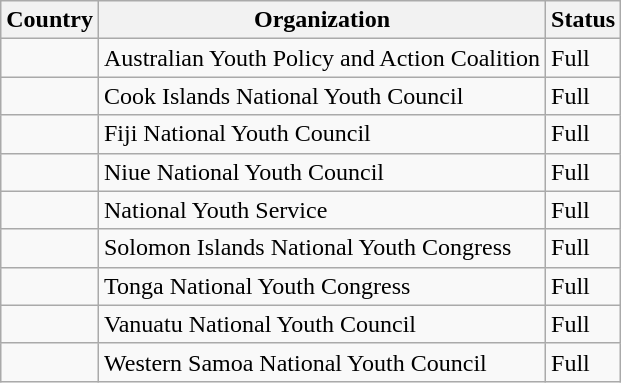<table class="wikitable sortable">
<tr>
<th>Country</th>
<th>Organization</th>
<th>Status</th>
</tr>
<tr>
<td></td>
<td>Australian Youth Policy and Action Coalition</td>
<td>Full</td>
</tr>
<tr>
<td></td>
<td>Cook Islands National Youth Council</td>
<td>Full</td>
</tr>
<tr>
<td></td>
<td>Fiji National Youth Council</td>
<td>Full</td>
</tr>
<tr>
<td></td>
<td>Niue National Youth Council</td>
<td>Full</td>
</tr>
<tr>
<td></td>
<td>National Youth Service</td>
<td>Full</td>
</tr>
<tr>
<td></td>
<td>Solomon Islands National Youth Congress</td>
<td>Full</td>
</tr>
<tr>
<td></td>
<td>Tonga National Youth Congress</td>
<td>Full</td>
</tr>
<tr>
<td></td>
<td>Vanuatu National Youth Council</td>
<td>Full</td>
</tr>
<tr>
<td></td>
<td>Western Samoa National Youth Council</td>
<td>Full</td>
</tr>
</table>
